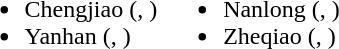<table>
<tr>
<td valign="top"><br><ul><li>Chengjiao (, )</li><li>Yanhan (, )</li></ul></td>
<td valign="top"><br><ul><li>Nanlong (, )</li><li>Zheqiao (, )</li></ul></td>
</tr>
</table>
